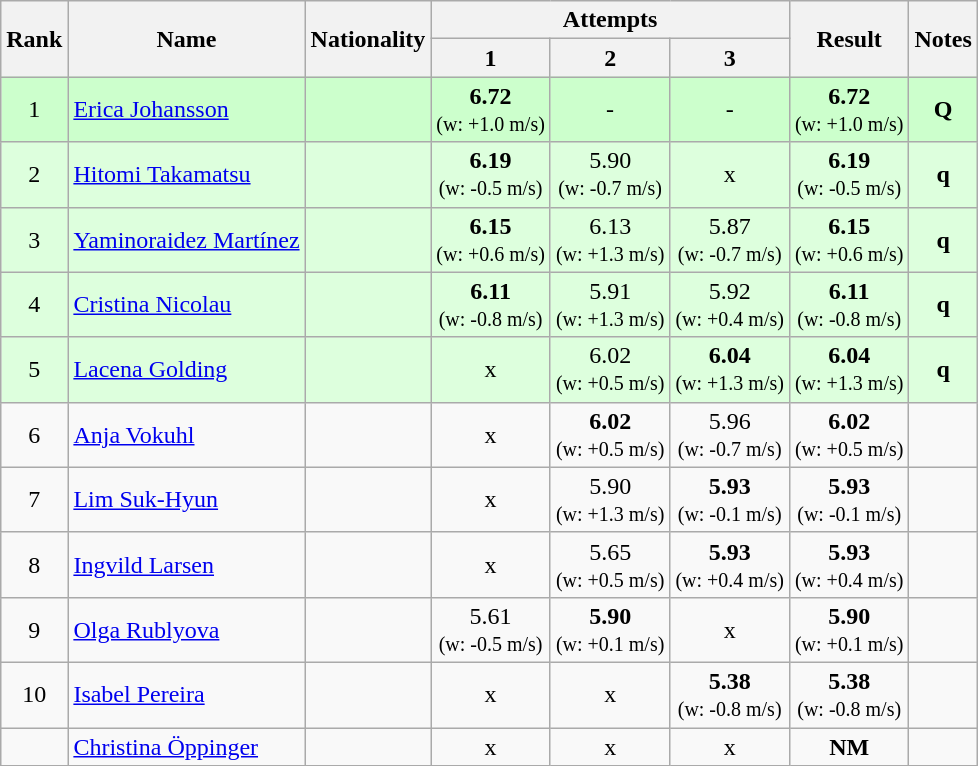<table class="wikitable sortable" style="text-align:center">
<tr>
<th rowspan=2>Rank</th>
<th rowspan=2>Name</th>
<th rowspan=2>Nationality</th>
<th colspan=3>Attempts</th>
<th rowspan=2>Result</th>
<th rowspan=2>Notes</th>
</tr>
<tr>
<th>1</th>
<th>2</th>
<th>3</th>
</tr>
<tr bgcolor=ccffcc>
<td>1</td>
<td align=left><a href='#'>Erica Johansson</a></td>
<td align=left></td>
<td><strong>6.72</strong><br><small>(w: +1.0 m/s)</small></td>
<td>-</td>
<td>-</td>
<td><strong>6.72</strong> <br><small>(w: +1.0 m/s)</small></td>
<td><strong>Q</strong></td>
</tr>
<tr bgcolor=ddffdd>
<td>2</td>
<td align=left><a href='#'>Hitomi Takamatsu</a></td>
<td align=left></td>
<td><strong>6.19</strong><br><small>(w: -0.5 m/s)</small></td>
<td>5.90<br><small>(w: -0.7 m/s)</small></td>
<td>x</td>
<td><strong>6.19</strong> <br><small>(w: -0.5 m/s)</small></td>
<td><strong>q</strong></td>
</tr>
<tr bgcolor=ddffdd>
<td>3</td>
<td align=left><a href='#'>Yaminoraidez Martínez</a></td>
<td align=left></td>
<td><strong>6.15</strong><br><small>(w: +0.6 m/s)</small></td>
<td>6.13<br><small>(w: +1.3 m/s)</small></td>
<td>5.87<br><small>(w: -0.7 m/s)</small></td>
<td><strong>6.15</strong> <br><small>(w: +0.6 m/s)</small></td>
<td><strong>q</strong></td>
</tr>
<tr bgcolor=ddffdd>
<td>4</td>
<td align=left><a href='#'>Cristina Nicolau</a></td>
<td align=left></td>
<td><strong>6.11</strong><br><small>(w: -0.8 m/s)</small></td>
<td>5.91<br><small>(w: +1.3 m/s)</small></td>
<td>5.92<br><small>(w: +0.4 m/s)</small></td>
<td><strong>6.11</strong> <br><small>(w: -0.8 m/s)</small></td>
<td><strong>q</strong></td>
</tr>
<tr bgcolor=ddffdd>
<td>5</td>
<td align=left><a href='#'>Lacena Golding</a></td>
<td align=left></td>
<td>x</td>
<td>6.02<br><small>(w: +0.5 m/s)</small></td>
<td><strong>6.04</strong><br><small>(w: +1.3 m/s)</small></td>
<td><strong>6.04</strong> <br><small>(w: +1.3 m/s)</small></td>
<td><strong>q</strong></td>
</tr>
<tr>
<td>6</td>
<td align=left><a href='#'>Anja Vokuhl</a></td>
<td align=left></td>
<td>x</td>
<td><strong>6.02</strong><br><small>(w: +0.5 m/s)</small></td>
<td>5.96<br><small>(w: -0.7 m/s)</small></td>
<td><strong>6.02</strong> <br><small>(w: +0.5 m/s)</small></td>
<td></td>
</tr>
<tr>
<td>7</td>
<td align=left><a href='#'>Lim Suk-Hyun</a></td>
<td align=left></td>
<td>x</td>
<td>5.90<br><small>(w: +1.3 m/s)</small></td>
<td><strong>5.93</strong><br><small>(w: -0.1 m/s)</small></td>
<td><strong>5.93</strong> <br><small>(w: -0.1 m/s)</small></td>
<td></td>
</tr>
<tr>
<td>8</td>
<td align=left><a href='#'>Ingvild Larsen</a></td>
<td align=left></td>
<td>x</td>
<td>5.65<br><small>(w: +0.5 m/s)</small></td>
<td><strong>5.93</strong><br><small>(w: +0.4 m/s)</small></td>
<td><strong>5.93</strong> <br><small>(w: +0.4 m/s)</small></td>
<td></td>
</tr>
<tr>
<td>9</td>
<td align=left><a href='#'>Olga Rublyova</a></td>
<td align=left></td>
<td>5.61<br><small>(w: -0.5 m/s)</small></td>
<td><strong>5.90</strong><br><small>(w: +0.1 m/s)</small></td>
<td>x</td>
<td><strong>5.90</strong> <br><small>(w: +0.1 m/s)</small></td>
<td></td>
</tr>
<tr>
<td>10</td>
<td align=left><a href='#'>Isabel Pereira</a></td>
<td align=left></td>
<td>x</td>
<td>x</td>
<td><strong>5.38</strong><br><small>(w: -0.8 m/s)</small></td>
<td><strong>5.38</strong> <br><small>(w: -0.8 m/s)</small></td>
<td></td>
</tr>
<tr>
<td></td>
<td align=left><a href='#'>Christina Öppinger</a></td>
<td align=left></td>
<td>x</td>
<td>x</td>
<td>x</td>
<td><strong>NM</strong></td>
<td></td>
</tr>
</table>
